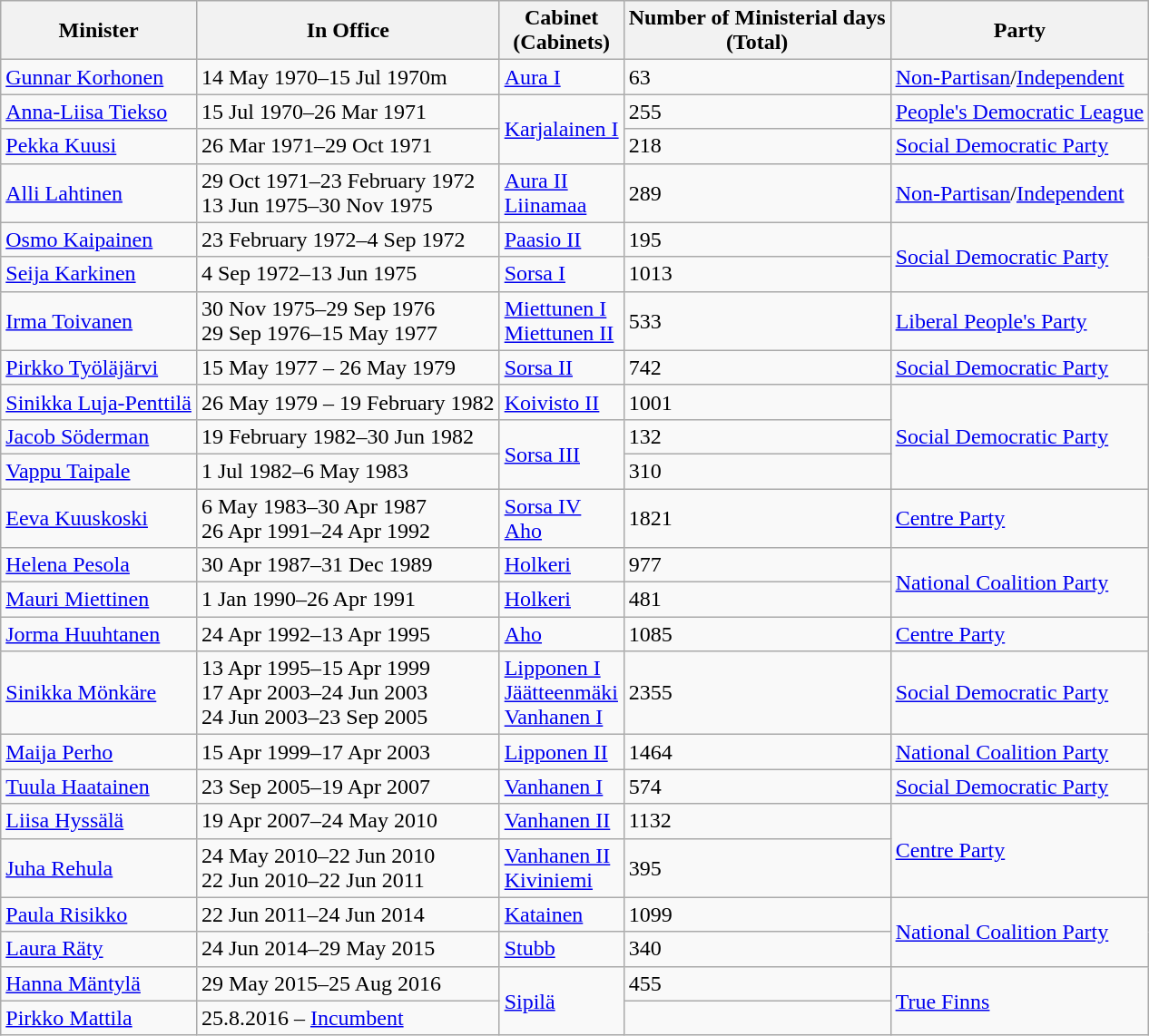<table class="wikitable">
<tr>
<th>Minister</th>
<th>In Office</th>
<th>Cabinet<br>(Cabinets)</th>
<th>Number of Ministerial days <br>(Total)</th>
<th>Party</th>
</tr>
<tr>
<td><a href='#'>Gunnar Korhonen</a></td>
<td>14 May 1970–15 Jul 1970m</td>
<td><a href='#'>Aura I</a></td>
<td>63</td>
<td><a href='#'>Non-Partisan</a>/<a href='#'>Independent</a></td>
</tr>
<tr>
<td><a href='#'>Anna-Liisa Tiekso</a></td>
<td>15 Jul 1970–26  Mar  1971</td>
<td rowspan=2><a href='#'>Karjalainen I</a></td>
<td>255</td>
<td><a href='#'>People's Democratic League</a></td>
</tr>
<tr>
<td><a href='#'>Pekka Kuusi</a></td>
<td>26  Mar  1971–29 Oct 1971</td>
<td>218</td>
<td><a href='#'>Social Democratic Party</a></td>
</tr>
<tr>
<td><a href='#'>Alli Lahtinen</a></td>
<td>29 Oct 1971–23  February 1972<br>13 Jun 1975–30 Nov 1975</td>
<td><a href='#'>Aura II</a><br><a href='#'>Liinamaa</a></td>
<td>289</td>
<td><a href='#'>Non-Partisan</a>/<a href='#'>Independent</a></td>
</tr>
<tr>
<td><a href='#'>Osmo Kaipainen</a></td>
<td>23  February 1972–4 Sep 1972</td>
<td><a href='#'>Paasio II</a></td>
<td>195</td>
<td rowspan=2><a href='#'>Social Democratic Party</a></td>
</tr>
<tr>
<td><a href='#'>Seija Karkinen</a></td>
<td>4 Sep 1972–13 Jun 1975</td>
<td><a href='#'>Sorsa I</a></td>
<td>1013</td>
</tr>
<tr>
<td><a href='#'>Irma Toivanen</a></td>
<td>30 Nov 1975–29 Sep 1976<br>29 Sep 1976–15 May 1977</td>
<td><a href='#'>Miettunen I</a><br><a href='#'>Miettunen II</a></td>
<td>533</td>
<td><a href='#'>Liberal People's Party</a></td>
</tr>
<tr>
<td><a href='#'>Pirkko Työläjärvi</a></td>
<td>15 May 1977 – 26 May 1979</td>
<td><a href='#'>Sorsa II</a></td>
<td>742</td>
<td><a href='#'>Social Democratic Party</a></td>
</tr>
<tr>
<td><a href='#'>Sinikka Luja-Penttilä</a></td>
<td>26 May 1979 – 19  February 1982</td>
<td><a href='#'>Koivisto II</a></td>
<td>1001</td>
<td rowspan=3><a href='#'>Social Democratic Party</a></td>
</tr>
<tr>
<td><a href='#'>Jacob Söderman</a></td>
<td>19  February 1982–30 Jun 1982</td>
<td rowspan=2><a href='#'>Sorsa III</a></td>
<td>132</td>
</tr>
<tr>
<td><a href='#'>Vappu Taipale</a></td>
<td>1 Jul 1982–6 May 1983</td>
<td>310</td>
</tr>
<tr>
<td><a href='#'>Eeva Kuuskoski</a></td>
<td>6 May 1983–30 Apr 1987<br>26 Apr 1991–24 Apr 1992</td>
<td><a href='#'>Sorsa IV</a><br><a href='#'>Aho</a></td>
<td>1821</td>
<td><a href='#'>Centre Party</a></td>
</tr>
<tr>
<td><a href='#'>Helena Pesola</a></td>
<td>30 Apr 1987–31 Dec 1989</td>
<td><a href='#'>Holkeri</a></td>
<td>977</td>
<td rowspan=2><a href='#'>National Coalition Party</a></td>
</tr>
<tr>
<td><a href='#'>Mauri Miettinen</a></td>
<td>1 Jan 1990–26 Apr 1991</td>
<td><a href='#'>Holkeri</a></td>
<td>481</td>
</tr>
<tr>
<td><a href='#'>Jorma Huuhtanen</a></td>
<td>24 Apr 1992–13 Apr 1995</td>
<td><a href='#'>Aho</a></td>
<td>1085</td>
<td><a href='#'>Centre Party</a></td>
</tr>
<tr>
<td><a href='#'>Sinikka Mönkäre</a></td>
<td>13 Apr 1995–15 Apr 1999<br>17 Apr 2003–24 Jun 2003<br>24 Jun 2003–23 Sep 2005</td>
<td><a href='#'>Lipponen I</a><br><a href='#'>Jäätteenmäki</a><br><a href='#'>Vanhanen I</a></td>
<td>2355</td>
<td><a href='#'>Social Democratic Party</a></td>
</tr>
<tr>
<td><a href='#'>Maija Perho</a></td>
<td>15 Apr 1999–17 Apr 2003</td>
<td><a href='#'>Lipponen II</a></td>
<td>1464</td>
<td><a href='#'>National Coalition Party</a></td>
</tr>
<tr>
<td><a href='#'>Tuula Haatainen</a></td>
<td>23 Sep 2005–19 Apr 2007</td>
<td><a href='#'>Vanhanen I</a></td>
<td>574</td>
<td><a href='#'>Social Democratic Party</a></td>
</tr>
<tr>
<td><a href='#'>Liisa Hyssälä</a></td>
<td>19 Apr 2007–24 May 2010</td>
<td><a href='#'>Vanhanen II</a></td>
<td>1132</td>
<td rowspan=2><a href='#'>Centre Party</a></td>
</tr>
<tr>
<td><a href='#'>Juha Rehula</a></td>
<td>24 May 2010–22 Jun 2010<br>22 Jun 2010–22 Jun 2011</td>
<td><a href='#'>Vanhanen II</a><br><a href='#'>Kiviniemi</a></td>
<td>395</td>
</tr>
<tr>
<td><a href='#'>Paula Risikko</a></td>
<td>22 Jun 2011–24 Jun 2014</td>
<td><a href='#'>Katainen</a></td>
<td>1099</td>
<td rowspan=2><a href='#'>National Coalition Party</a></td>
</tr>
<tr>
<td><a href='#'>Laura Räty</a></td>
<td>24 Jun 2014–29 May 2015</td>
<td><a href='#'>Stubb</a></td>
<td>340</td>
</tr>
<tr>
<td><a href='#'>Hanna Mäntylä</a></td>
<td>29 May 2015–25 Aug 2016</td>
<td rowspan=2><a href='#'>Sipilä</a></td>
<td>455</td>
<td rowspan=2><a href='#'>True Finns</a></td>
</tr>
<tr>
<td><a href='#'>Pirkko Mattila</a></td>
<td>25.8.2016 – <a href='#'>Incumbent</a></td>
<td></td>
</tr>
</table>
